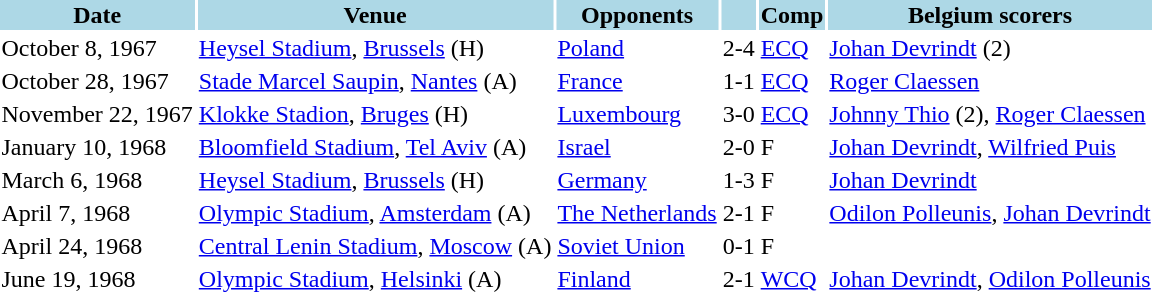<table>
<tr>
<th style="background: lightblue;">Date</th>
<th style="background: lightblue;">Venue</th>
<th style="background: lightblue;">Opponents</th>
<th style="background: lightblue;" align=center></th>
<th style="background: lightblue;" align=center>Comp</th>
<th style="background: lightblue;">Belgium scorers</th>
</tr>
<tr>
<td>October 8, 1967</td>
<td><a href='#'>Heysel Stadium</a>, <a href='#'>Brussels</a> (H)</td>
<td><a href='#'>Poland</a></td>
<td>2-4</td>
<td><a href='#'>ECQ</a></td>
<td><a href='#'>Johan Devrindt</a> (2)</td>
</tr>
<tr>
<td>October 28, 1967</td>
<td><a href='#'>Stade Marcel Saupin</a>, <a href='#'>Nantes</a> (A)</td>
<td><a href='#'>France</a></td>
<td>1-1</td>
<td><a href='#'>ECQ</a></td>
<td><a href='#'>Roger Claessen</a></td>
</tr>
<tr>
<td>November 22, 1967</td>
<td><a href='#'>Klokke Stadion</a>, <a href='#'>Bruges</a> (H)</td>
<td><a href='#'>Luxembourg</a></td>
<td>3-0</td>
<td><a href='#'>ECQ</a></td>
<td><a href='#'>Johnny Thio</a> (2), <a href='#'>Roger Claessen</a></td>
</tr>
<tr>
<td>January 10, 1968</td>
<td><a href='#'>Bloomfield Stadium</a>, <a href='#'>Tel Aviv</a> (A)</td>
<td><a href='#'>Israel</a></td>
<td>2-0</td>
<td>F</td>
<td><a href='#'>Johan Devrindt</a>, <a href='#'>Wilfried Puis</a></td>
</tr>
<tr>
<td>March 6, 1968</td>
<td><a href='#'>Heysel Stadium</a>, <a href='#'>Brussels</a> (H)</td>
<td><a href='#'>Germany</a></td>
<td>1-3</td>
<td>F</td>
<td><a href='#'>Johan Devrindt</a></td>
</tr>
<tr>
<td>April 7, 1968</td>
<td><a href='#'>Olympic Stadium</a>, <a href='#'>Amsterdam</a> (A)</td>
<td><a href='#'>The Netherlands</a></td>
<td>2-1</td>
<td>F</td>
<td><a href='#'>Odilon Polleunis</a>, <a href='#'>Johan Devrindt</a></td>
</tr>
<tr>
<td>April 24, 1968</td>
<td><a href='#'>Central Lenin Stadium</a>, <a href='#'>Moscow</a> (A)</td>
<td><a href='#'>Soviet Union</a></td>
<td>0-1</td>
<td>F</td>
<td></td>
</tr>
<tr>
<td>June 19, 1968</td>
<td><a href='#'>Olympic Stadium</a>, <a href='#'>Helsinki</a> (A)</td>
<td><a href='#'>Finland</a></td>
<td>2-1</td>
<td><a href='#'>WCQ</a></td>
<td><a href='#'>Johan Devrindt</a>, <a href='#'>Odilon Polleunis</a></td>
</tr>
</table>
